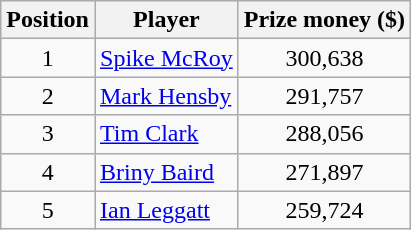<table class="wikitable">
<tr>
<th>Position</th>
<th>Player</th>
<th>Prize money ($)</th>
</tr>
<tr>
<td align=center>1</td>
<td> <a href='#'>Spike McRoy</a></td>
<td align=center>300,638</td>
</tr>
<tr>
<td align=center>2</td>
<td> <a href='#'>Mark Hensby</a></td>
<td align=center>291,757</td>
</tr>
<tr>
<td align=center>3</td>
<td> <a href='#'>Tim Clark</a></td>
<td align=center>288,056</td>
</tr>
<tr>
<td align=center>4</td>
<td> <a href='#'>Briny Baird</a></td>
<td align=center>271,897</td>
</tr>
<tr>
<td align=center>5</td>
<td> <a href='#'>Ian Leggatt</a></td>
<td align=center>259,724</td>
</tr>
</table>
